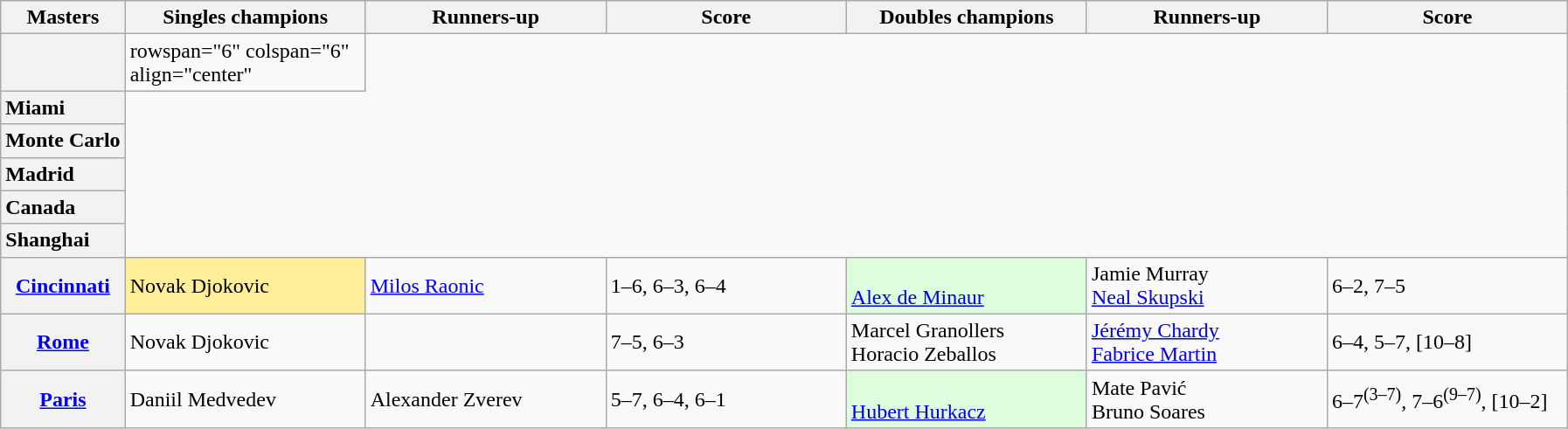<table class="wikitable plainrowheaders">
<tr>
<th scope="col">Masters</th>
<th scope="col" style="width:11em">Singles champions</th>
<th scope="col" style="width:11em">Runners-up</th>
<th scope="col" style="width:11em">Score</th>
<th scope="col" style="width:11em">Doubles champions</th>
<th scope="col" style="width:11em">Runners-up</th>
<th scope="col" style="width:11em">Score</th>
</tr>
<tr>
<th scope="row" style="text-align: left"></th>
<td>rowspan="6" colspan="6" align="center" </td>
</tr>
<tr>
<th scope="row" style="text-align: left">Miami</th>
</tr>
<tr>
<th scope="row" style="text-align: left">Monte Carlo</th>
</tr>
<tr>
<th scope="row" style="text-align: left">Madrid</th>
</tr>
<tr>
<th scope="row" style="text-align: left">Canada</th>
</tr>
<tr>
<th scope="row" style="text-align: left">Shanghai</th>
</tr>
<tr>
<th scope="row"><a href='#'><strong>Cincinnati</strong></a><br></th>
<td style="background-color: #ffef98"> Novak Djokovic</td>
<td> <a href='#'>Milos Raonic</a></td>
<td>1–6, 6–3, 6–4</td>
<td style="background-color: #ddfddd"><br>  <a href='#'>Alex de Minaur</a></td>
<td> Jamie Murray<br>  <a href='#'>Neal Skupski</a></td>
<td>6–2, 7–5</td>
</tr>
<tr>
<th scope="row"><a href='#'><strong>Rome</strong></a><br></th>
<td> Novak Djokovic</td>
<td></td>
<td>7–5, 6–3</td>
<td> Marcel Granollers <br>  Horacio Zeballos</td>
<td> <a href='#'>Jérémy Chardy</a> <br>  <a href='#'>Fabrice Martin</a></td>
<td>6–4, 5–7, [10–8]</td>
</tr>
<tr>
<th scope="row"><a href='#'><strong>Paris</strong></a><br></th>
<td> Daniil Medvedev</td>
<td> Alexander Zverev</td>
<td>5–7, 6–4, 6–1</td>
<td style="background-color: #ddfddd"><br> <a href='#'>Hubert Hurkacz</a></td>
<td> Mate Pavić<br> Bruno Soares</td>
<td>6–7<sup>(3–7)</sup>, 7–6<sup>(9–7)</sup>, [10–2]</td>
</tr>
</table>
